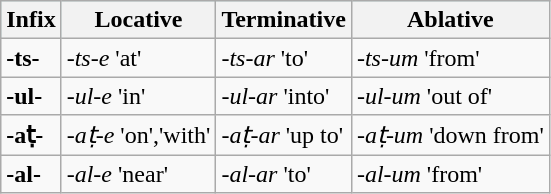<table class="wikitable">
<tr style="background:#c0f0f0;">
<th>Infix</th>
<th>Locative</th>
<th>Terminative</th>
<th>Ablative</th>
</tr>
<tr>
<td><strong>-ts-</strong></td>
<td><em>-ts-e</em> 'at'</td>
<td><em>-ts-ar</em> 'to'</td>
<td><em>-ts-um</em> 'from'</td>
</tr>
<tr>
<td><strong>-ul-</strong></td>
<td><em>-ul-e</em> 'in'</td>
<td><em>-ul-ar</em> 'into'</td>
<td><em>-ul-um</em> 'out of'</td>
</tr>
<tr>
<td><strong>-aṭ-</strong></td>
<td><em>-aṭ-e</em> 'on','with'</td>
<td><em>-aṭ-ar</em> 'up to'</td>
<td><em>-aṭ-um</em> 'down from'</td>
</tr>
<tr>
<td><strong>-al-</strong></td>
<td><em>-al-e</em> 'near'</td>
<td><em>-al-ar</em> 'to'</td>
<td><em>-al-um</em> 'from'</td>
</tr>
</table>
